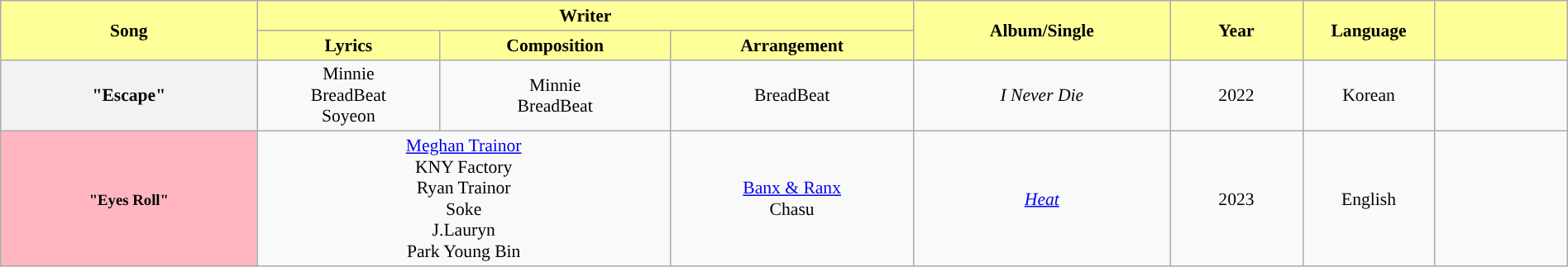<table class="wikitable" style="margin:0.5em auto; clear:both; font-size:.9em; text-align:center; width:100%">
<tr>
<th rowspan="2" style="width:200px; background:#FFFF99;">Song</th>
<th colspan="3" style="width:700px; background:#FFFF99;">Writer</th>
<th rowspan="2" style="width:200px; background:#FFFF99;">Album/Single</th>
<th rowspan="2" style="width:100px; background:#FFFF99;">Year</th>
<th rowspan="2" style="width:100px; background:#FFFF99;">Language</th>
<th rowspan="2" style="width:100px; background:#FFFF99;"></th>
</tr>
<tr>
<th style=background:#FFFF99;">Lyrics</th>
<th style=background:#FFFF99;">Composition</th>
<th style=background:#FFFF99;">Arrangement</th>
</tr>
<tr>
<th>"Escape"</th>
<td>Minnie<br>BreadBeat<br>Soyeon</td>
<td>Minnie<br>BreadBeat</td>
<td>BreadBeat</td>
<td><em>I Never Die</em></td>
<td>2022</td>
<td>Korean</td>
<td></td>
</tr>
<tr>
<th rowspan="1" scope="row" style="background-color:lightpink; font-size:15px;"><small>"Eyes Roll"</small></th>
<td colspan="2"><a href='#'>Meghan Trainor</a><br> KNY Factory<br> Ryan Trainor<br> Soke<br> J.Lauryn<br> Park Young Bin</td>
<td><a href='#'>Banx & Ranx</a><br> Chasu</td>
<td><em><a href='#'>Heat</a></em></td>
<td>2023</td>
<td>English</td>
<td></td>
</tr>
</table>
